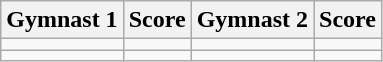<table class="wikitable">
<tr>
<th>Gymnast 1</th>
<th>Score</th>
<th>Gymnast 2</th>
<th>Score</th>
</tr>
<tr>
<td></td>
<td></td>
<td></td>
<td></td>
</tr>
<tr>
<td></td>
<td></td>
<td></td>
<td></td>
</tr>
</table>
